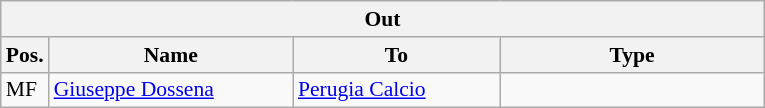<table class="wikitable" style="font-size:90%;width:510px;">
<tr>
<th colspan="4">Out</th>
</tr>
<tr>
<th width=3%>Pos.</th>
<th width=33%>Name</th>
<th width=28%>To</th>
<th width=36%>Type</th>
</tr>
<tr>
<td>MF</td>
<td><a href='#'>Giuseppe Dossena</a></td>
<td><a href='#'>Perugia Calcio</a></td>
<td></td>
</tr>
</table>
